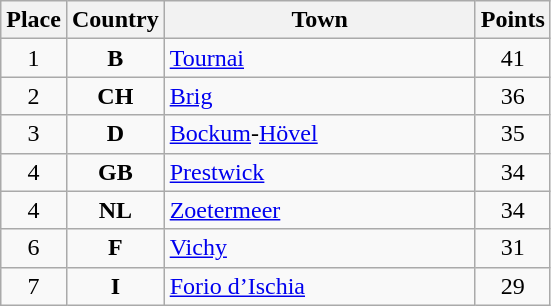<table class="wikitable toptextcells" style="text-align:center;">
<tr>
<th width="25">Place</th>
<th width="25">Country</th>
<th width="200">Town</th>
<th width="25">Points</th>
</tr>
<tr>
<td>1</td>
<td><strong>B</strong></td>
<td align="left"><a href='#'>Tournai</a></td>
<td>41</td>
</tr>
<tr>
<td>2</td>
<td><strong>CH</strong></td>
<td align="left"><a href='#'>Brig</a></td>
<td>36</td>
</tr>
<tr>
<td>3</td>
<td><strong>D</strong></td>
<td align="left"><a href='#'>Bockum</a>-<a href='#'>Hövel</a></td>
<td>35</td>
</tr>
<tr>
<td>4</td>
<td><strong>GB</strong></td>
<td align="left"><a href='#'>Prestwick</a></td>
<td>34</td>
</tr>
<tr>
<td>4</td>
<td><strong>NL</strong></td>
<td align="left"><a href='#'>Zoetermeer</a></td>
<td>34</td>
</tr>
<tr>
<td>6</td>
<td><strong>F</strong></td>
<td align="left"><a href='#'>Vichy</a></td>
<td>31</td>
</tr>
<tr>
<td>7</td>
<td><strong>I</strong></td>
<td align="left"><a href='#'>Forio d’Ischia</a></td>
<td>29</td>
</tr>
</table>
